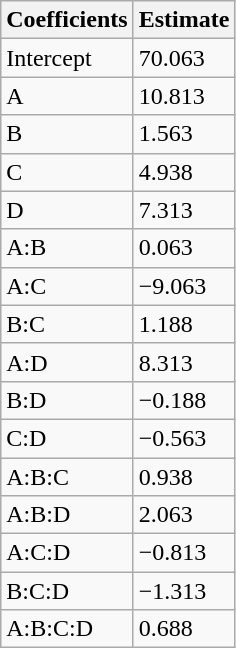<table class="wikitable sortable mw-collapsible">
<tr>
<th>Coefficients</th>
<th>Estimate</th>
</tr>
<tr>
<td>Intercept</td>
<td>70.063</td>
</tr>
<tr>
<td>A</td>
<td>10.813</td>
</tr>
<tr>
<td>B</td>
<td>1.563</td>
</tr>
<tr>
<td>C</td>
<td>4.938</td>
</tr>
<tr>
<td>D</td>
<td>7.313</td>
</tr>
<tr>
<td>A:B</td>
<td>0.063</td>
</tr>
<tr>
<td>A:C</td>
<td>−9.063</td>
</tr>
<tr>
<td>B:C</td>
<td>1.188</td>
</tr>
<tr>
<td>A:D</td>
<td>8.313</td>
</tr>
<tr>
<td>B:D</td>
<td>−0.188</td>
</tr>
<tr>
<td>C:D</td>
<td>−0.563</td>
</tr>
<tr>
<td>A:B:C</td>
<td>0.938</td>
</tr>
<tr>
<td>A:B:D</td>
<td>2.063</td>
</tr>
<tr>
<td>A:C:D</td>
<td>−0.813</td>
</tr>
<tr>
<td>B:C:D</td>
<td>−1.313</td>
</tr>
<tr>
<td>A:B:C:D</td>
<td>0.688</td>
</tr>
</table>
